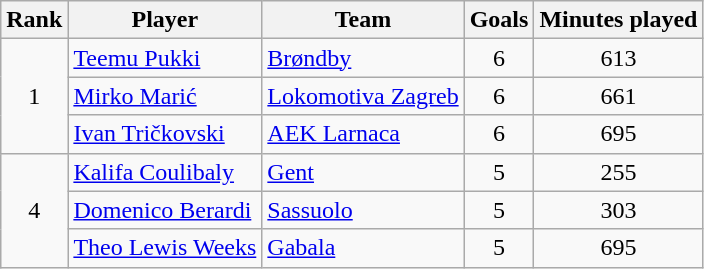<table class="wikitable" style="text-align:center">
<tr>
<th>Rank</th>
<th>Player</th>
<th>Team</th>
<th>Goals</th>
<th>Minutes played</th>
</tr>
<tr>
<td rowspan=3>1</td>
<td align=left> <a href='#'>Teemu Pukki</a></td>
<td align=left> <a href='#'>Brøndby</a></td>
<td>6</td>
<td>613</td>
</tr>
<tr>
<td align=left> <a href='#'>Mirko Marić</a></td>
<td align=left> <a href='#'>Lokomotiva Zagreb</a></td>
<td>6</td>
<td>661</td>
</tr>
<tr>
<td align=left> <a href='#'>Ivan Tričkovski</a></td>
<td align=left> <a href='#'>AEK Larnaca</a></td>
<td>6</td>
<td>695</td>
</tr>
<tr>
<td rowspan=3>4</td>
<td align=left> <a href='#'>Kalifa Coulibaly</a></td>
<td align=left> <a href='#'>Gent</a></td>
<td>5</td>
<td>255</td>
</tr>
<tr>
<td align=left> <a href='#'>Domenico Berardi</a></td>
<td align=left> <a href='#'>Sassuolo</a></td>
<td>5</td>
<td>303</td>
</tr>
<tr>
<td align=left> <a href='#'>Theo Lewis Weeks</a></td>
<td align=left> <a href='#'>Gabala</a></td>
<td>5</td>
<td>695</td>
</tr>
</table>
